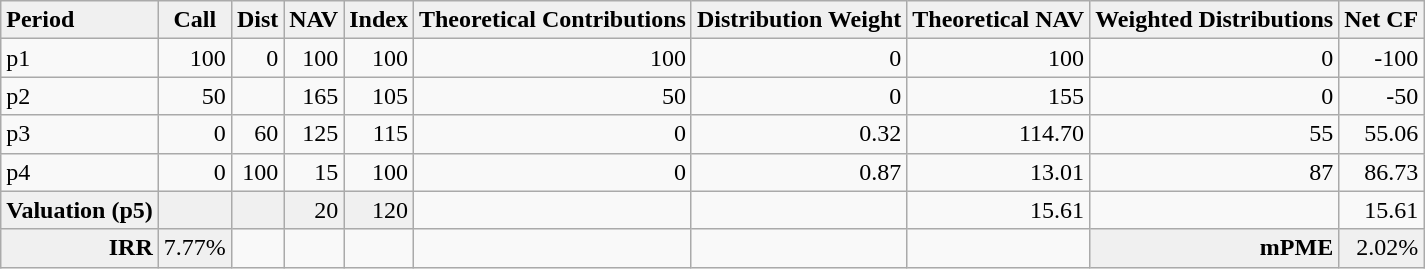<table class="wikitable">
<tr style="background:#f0f0f0;">
<td style="text-align:left; "><strong>Period</strong></td>
<td style="text-align:center; "><strong>Call</strong></td>
<td style="text-align:center; "><strong>Dist</strong></td>
<td style="text-align:center; "><strong>NAV</strong></td>
<td style="text-align:center; "><strong>Index</strong></td>
<td style="text-align:center; "><strong>Theoretical Contributions</strong></td>
<td style="text-align:center; "><strong>Distribution Weight</strong></td>
<td style="text-align:center; "><strong>Theoretical NAV</strong></td>
<td style="text-align:center; "><strong>Weighted Distributions</strong></td>
<td style="text-align:center; "><strong>Net CF</strong></td>
</tr>
<tr>
<td>p1</td>
<td style="text-align:right;">100</td>
<td style="text-align:right;">0</td>
<td style="text-align:right;">100</td>
<td style="text-align:right;">100</td>
<td style="text-align:right;">100</td>
<td style="text-align:right;">0</td>
<td style="text-align:right;">100</td>
<td style="text-align:right;">0</td>
<td style="text-align:right;">-100</td>
</tr>
<tr>
<td>p2</td>
<td style="text-align:right;">50</td>
<td style="text-align:right;"></td>
<td style="text-align:right;">165</td>
<td style="text-align:right;">105</td>
<td style="text-align:right;">50</td>
<td style="text-align:right;">0</td>
<td style="text-align:right;">155</td>
<td style="text-align:right;">0</td>
<td style="text-align:right;">-50</td>
</tr>
<tr>
<td>p3</td>
<td style="text-align:right;">0</td>
<td style="text-align:right;">60</td>
<td style="text-align:right;">125</td>
<td style="text-align:right;">115</td>
<td style="text-align:right;">0</td>
<td style="text-align:right;">0.32</td>
<td style="text-align:right;">114.70</td>
<td style="text-align:right;">55</td>
<td style="text-align:right;">55.06</td>
</tr>
<tr>
<td>p4</td>
<td style="text-align:right;">0</td>
<td style="text-align:right;">100</td>
<td style="text-align:right;">15</td>
<td style="text-align:right;">100</td>
<td style="text-align:right;">0</td>
<td style="text-align:right;">0.87</td>
<td style="text-align:right;">13.01</td>
<td style="text-align:right;">87</td>
<td style="text-align:right;">86.73</td>
</tr>
<tr>
<td style="text-align:left; background:#f0f0f0;"><strong>Valuation (p5)</strong></td>
<td style="text-align:right; background:#f0f0f0;"></td>
<td style="text-align:right; background:#f0f0f0;"></td>
<td style="text-align:right; background:#f0f0f0;">20</td>
<td style="text-align:right; background:#f0f0f0;">120</td>
<td style="text-align:right;"></td>
<td style="text-align:right;"></td>
<td style="text-align:right;">15.61</td>
<td style="text-align:right;"></td>
<td style="text-align:right;">15.61</td>
</tr>
<tr>
<td style="text-align:right; background:#f0f0f0;"><strong>IRR</strong></td>
<td style="text-align:right; background:#f0f0f0;">7.77%</td>
<td style="text-align:right;"></td>
<td style="text-align:right;"></td>
<td style="text-align:right;"></td>
<td style="text-align:right;"></td>
<td style="text-align:right;"></td>
<td style="text-align:right;"></td>
<td style="text-align:right; background:#f0f0f0;"><strong>mPME</strong></td>
<td style="text-align:right; background:#f0f0f0;">2.02%</td>
</tr>
</table>
